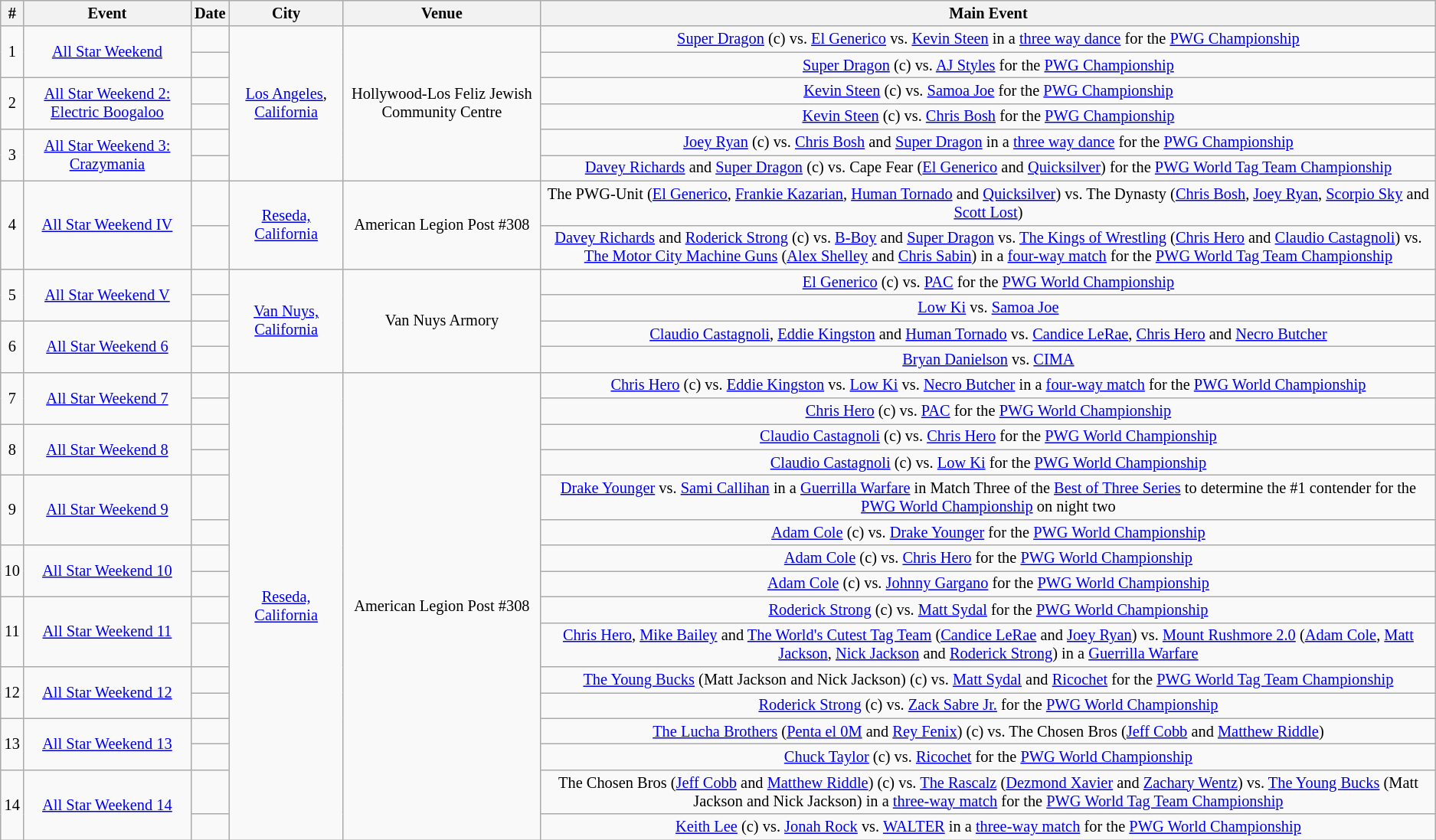<table class="sortable wikitable succession-box" style="font-size:85%; text-align:center;">
<tr>
<th>#</th>
<th>Event</th>
<th>Date</th>
<th>City</th>
<th>Venue</th>
<th>Main Event</th>
</tr>
<tr>
<td rowspan="2">1</td>
<td rowspan="2"><a href='#'>All Star Weekend</a></td>
<td></td>
<td rowspan="6"><a href='#'>Los Angeles</a>, <a href='#'>California</a></td>
<td rowspan="6">Hollywood-Los Feliz Jewish Community Centre</td>
<td><a href='#'>Super Dragon</a> (c) vs. <a href='#'>El Generico</a> vs. <a href='#'>Kevin Steen</a> in a <a href='#'>three way dance</a> for the <a href='#'>PWG Championship</a></td>
</tr>
<tr>
<td></td>
<td><a href='#'>Super Dragon</a> (c) vs. <a href='#'>AJ Styles</a> for the <a href='#'>PWG Championship</a></td>
</tr>
<tr>
<td rowspan="2">2</td>
<td rowspan="2"><a href='#'>All Star Weekend 2: Electric Boogaloo</a></td>
<td></td>
<td><a href='#'>Kevin Steen</a> (c) vs. <a href='#'>Samoa Joe</a> for the <a href='#'>PWG Championship</a></td>
</tr>
<tr>
<td></td>
<td><a href='#'>Kevin Steen</a> (c) vs. <a href='#'>Chris Bosh</a> for the <a href='#'>PWG Championship</a></td>
</tr>
<tr>
<td rowspan="2">3</td>
<td rowspan="2"><a href='#'>All Star Weekend 3: Crazymania</a></td>
<td></td>
<td><a href='#'>Joey Ryan</a> (c) vs. <a href='#'>Chris Bosh</a> and <a href='#'>Super Dragon</a> in a <a href='#'>three way dance</a> for the <a href='#'>PWG Championship</a></td>
</tr>
<tr>
<td></td>
<td><a href='#'>Davey Richards</a> and <a href='#'>Super Dragon</a> (c) vs. Cape Fear (<a href='#'>El Generico</a> and <a href='#'>Quicksilver</a>) for the <a href='#'>PWG World Tag Team Championship</a></td>
</tr>
<tr>
<td rowspan="2">4</td>
<td rowspan="2"><a href='#'>All Star Weekend IV</a></td>
<td></td>
<td rowspan="2"><a href='#'>Reseda, California</a></td>
<td rowspan="2">American Legion Post #308</td>
<td>The PWG-Unit (<a href='#'>El Generico</a>, <a href='#'>Frankie Kazarian</a>, <a href='#'>Human Tornado</a> and <a href='#'>Quicksilver</a>) vs. The Dynasty (<a href='#'>Chris Bosh</a>, <a href='#'>Joey Ryan</a>, <a href='#'>Scorpio Sky</a> and <a href='#'>Scott Lost</a>)</td>
</tr>
<tr>
<td></td>
<td><a href='#'>Davey Richards</a> and <a href='#'>Roderick Strong</a> (c) vs. <a href='#'>B-Boy</a> and <a href='#'>Super Dragon</a> vs. <a href='#'>The Kings of Wrestling</a> (<a href='#'>Chris Hero</a> and <a href='#'>Claudio Castagnoli</a>) vs. <a href='#'>The Motor City Machine Guns</a> (<a href='#'>Alex Shelley</a> and <a href='#'>Chris Sabin</a>) in a <a href='#'>four-way match</a> for the <a href='#'>PWG World Tag Team Championship</a></td>
</tr>
<tr>
<td rowspan="2">5</td>
<td rowspan="2"><a href='#'>All Star Weekend V</a></td>
<td></td>
<td rowspan="4"><a href='#'>Van Nuys, California</a></td>
<td rowspan="4">Van Nuys Armory</td>
<td><a href='#'>El Generico</a> (c) vs. <a href='#'>PAC</a> for the <a href='#'>PWG World Championship</a></td>
</tr>
<tr>
<td></td>
<td><a href='#'>Low Ki</a> vs. <a href='#'>Samoa Joe</a></td>
</tr>
<tr>
<td rowspan="2">6</td>
<td rowspan="2"><a href='#'>All Star Weekend 6</a></td>
<td></td>
<td><a href='#'>Claudio Castagnoli</a>, <a href='#'>Eddie Kingston</a> and <a href='#'>Human Tornado</a> vs. <a href='#'>Candice LeRae</a>, <a href='#'>Chris Hero</a> and <a href='#'>Necro Butcher</a></td>
</tr>
<tr>
<td></td>
<td><a href='#'>Bryan Danielson</a> vs. <a href='#'>CIMA</a></td>
</tr>
<tr>
<td rowspan="2">7</td>
<td rowspan="2"><a href='#'>All Star Weekend 7</a></td>
<td></td>
<td rowspan="16"><a href='#'>Reseda, California</a></td>
<td rowspan="16">American Legion Post #308</td>
<td><a href='#'>Chris Hero</a> (c) vs. <a href='#'>Eddie Kingston</a> vs. <a href='#'>Low Ki</a> vs. <a href='#'>Necro Butcher</a> in a <a href='#'>four-way match</a> for the <a href='#'>PWG World Championship</a></td>
</tr>
<tr>
<td></td>
<td><a href='#'>Chris Hero</a> (c) vs. <a href='#'>PAC</a> for the <a href='#'>PWG World Championship</a></td>
</tr>
<tr>
<td rowspan="2">8</td>
<td rowspan="2"><a href='#'>All Star Weekend 8</a></td>
<td></td>
<td><a href='#'>Claudio Castagnoli</a> (c) vs. <a href='#'>Chris Hero</a> for the <a href='#'>PWG World Championship</a></td>
</tr>
<tr>
<td></td>
<td><a href='#'>Claudio Castagnoli</a> (c) vs. <a href='#'>Low Ki</a> for the <a href='#'>PWG World Championship</a></td>
</tr>
<tr>
<td rowspan="2">9</td>
<td rowspan="2"><a href='#'>All Star Weekend 9</a></td>
<td></td>
<td><a href='#'>Drake Younger</a> vs. <a href='#'>Sami Callihan</a> in a <a href='#'>Guerrilla Warfare</a> in Match Three of the <a href='#'>Best of Three Series</a> to determine the #1 contender for the <a href='#'>PWG World Championship</a> on night two</td>
</tr>
<tr>
<td></td>
<td><a href='#'>Adam Cole</a> (c) vs. <a href='#'>Drake Younger</a> for the <a href='#'>PWG World Championship</a></td>
</tr>
<tr>
<td rowspan="2">10</td>
<td rowspan="2"><a href='#'>All Star Weekend 10</a></td>
<td></td>
<td><a href='#'>Adam Cole</a> (c) vs. <a href='#'>Chris Hero</a> for the <a href='#'>PWG World Championship</a></td>
</tr>
<tr>
<td></td>
<td><a href='#'>Adam Cole</a> (c) vs. <a href='#'>Johnny Gargano</a> for the <a href='#'>PWG World Championship</a></td>
</tr>
<tr>
<td rowspan="2">11</td>
<td rowspan="2"><a href='#'>All Star Weekend 11</a></td>
<td></td>
<td><a href='#'>Roderick Strong</a> (c) vs. <a href='#'>Matt Sydal</a> for the <a href='#'>PWG World Championship</a></td>
</tr>
<tr>
<td></td>
<td><a href='#'>Chris Hero</a>, <a href='#'>Mike Bailey</a> and <a href='#'>The World's Cutest Tag Team</a> (<a href='#'>Candice LeRae</a> and <a href='#'>Joey Ryan</a>) vs. <a href='#'>Mount Rushmore 2.0</a> (<a href='#'>Adam Cole</a>, <a href='#'>Matt Jackson</a>, <a href='#'>Nick Jackson</a> and <a href='#'>Roderick Strong</a>) in a <a href='#'>Guerrilla Warfare</a></td>
</tr>
<tr>
<td rowspan="2">12</td>
<td rowspan="2"><a href='#'>All Star Weekend 12</a></td>
<td></td>
<td><a href='#'>The Young Bucks</a> (Matt Jackson and Nick Jackson) (c) vs. <a href='#'>Matt Sydal</a> and <a href='#'>Ricochet</a> for the <a href='#'>PWG World Tag Team Championship</a></td>
</tr>
<tr>
<td></td>
<td><a href='#'>Roderick Strong</a> (c) vs. <a href='#'>Zack Sabre Jr.</a> for the <a href='#'>PWG World Championship</a></td>
</tr>
<tr>
<td rowspan="2">13</td>
<td rowspan="2"><a href='#'>All Star Weekend 13</a></td>
<td></td>
<td><a href='#'>The Lucha Brothers</a> (<a href='#'>Penta el 0M</a> and <a href='#'>Rey Fenix</a>) (c) vs. The Chosen Bros (<a href='#'>Jeff Cobb</a> and <a href='#'>Matthew Riddle</a>)</td>
</tr>
<tr>
<td></td>
<td><a href='#'>Chuck Taylor</a> (c) vs. <a href='#'>Ricochet</a> for the <a href='#'>PWG World Championship</a></td>
</tr>
<tr>
<td rowspan="2">14</td>
<td rowspan="2"><a href='#'>All Star Weekend 14</a></td>
<td></td>
<td>The Chosen Bros (<a href='#'>Jeff Cobb</a> and <a href='#'>Matthew Riddle</a>) (c) vs. <a href='#'>The Rascalz</a> (<a href='#'>Dezmond Xavier</a> and <a href='#'>Zachary Wentz</a>) vs. <a href='#'>The Young Bucks</a> (Matt Jackson and Nick Jackson) in a <a href='#'>three-way match</a> for the <a href='#'>PWG World Tag Team Championship</a></td>
</tr>
<tr>
<td></td>
<td><a href='#'>Keith Lee</a> (c) vs. <a href='#'>Jonah Rock</a> vs. <a href='#'>WALTER</a> in a <a href='#'>three-way match</a> for the <a href='#'>PWG World Championship</a></td>
</tr>
</table>
